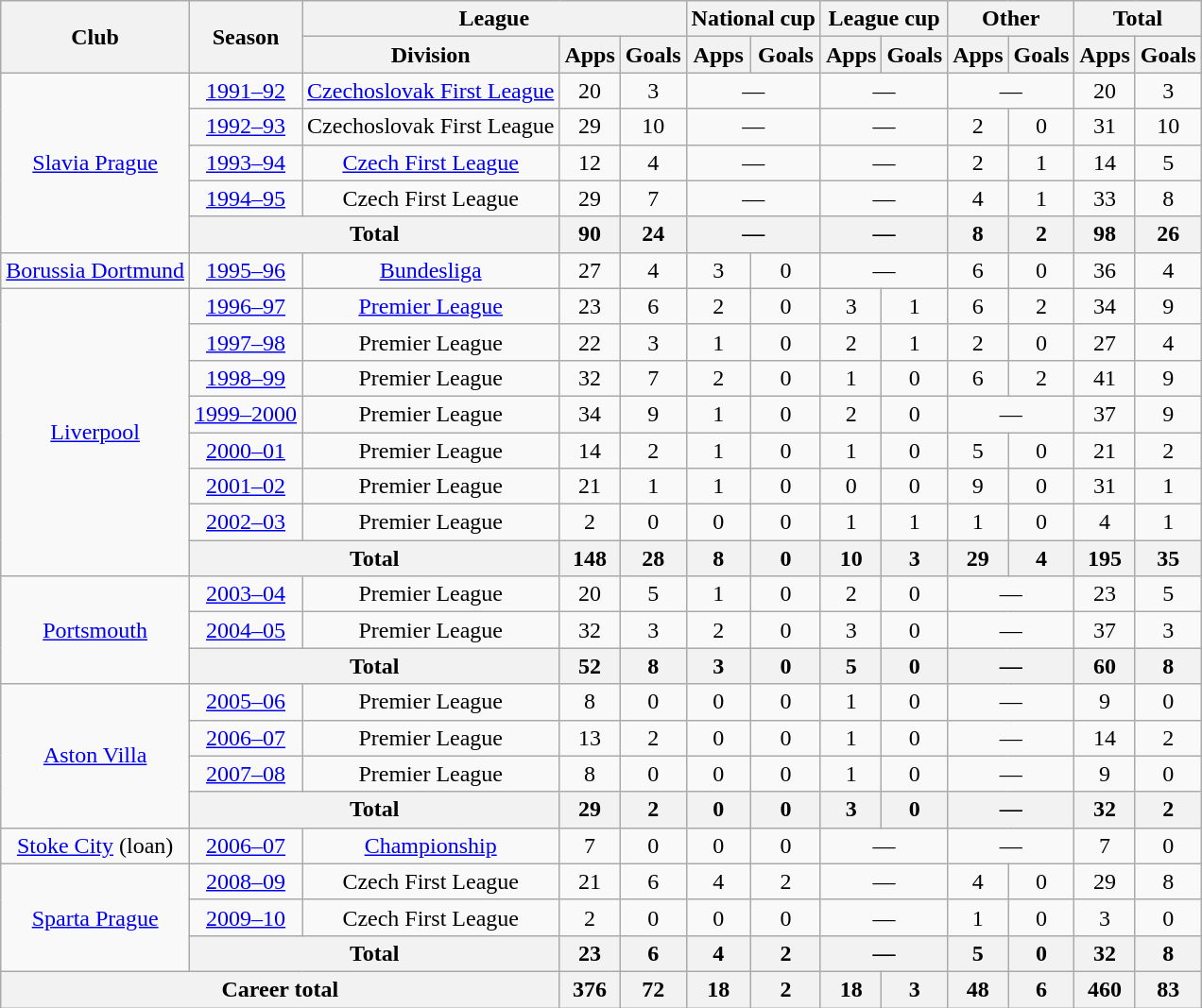<table class="wikitable" style="text-align:center">
<tr>
<th rowspan="2">Club</th>
<th rowspan="2">Season</th>
<th colspan="3">League</th>
<th colspan="2">National cup</th>
<th colspan="2">League cup</th>
<th colspan="2">Other</th>
<th colspan="2">Total</th>
</tr>
<tr>
<th>Division</th>
<th>Apps</th>
<th>Goals</th>
<th>Apps</th>
<th>Goals</th>
<th>Apps</th>
<th>Goals</th>
<th>Apps</th>
<th>Goals</th>
<th>Apps</th>
<th>Goals</th>
</tr>
<tr>
<td rowspan="5"><a href='#'>Slavia Prague</a></td>
<td><a href='#'>1991–92</a></td>
<td><a href='#'>Czechoslovak First League</a></td>
<td>20</td>
<td>3</td>
<td colspan="2">—</td>
<td colspan="2">—</td>
<td colspan="2">—</td>
<td>20</td>
<td>3</td>
</tr>
<tr>
<td><a href='#'>1992–93</a></td>
<td>Czechoslovak First League</td>
<td>29</td>
<td>10</td>
<td colspan="2">—</td>
<td colspan="2">—</td>
<td>2</td>
<td>0</td>
<td>31</td>
<td>10</td>
</tr>
<tr>
<td><a href='#'>1993–94</a></td>
<td><a href='#'>Czech First League</a></td>
<td>12</td>
<td>4</td>
<td colspan="2">—</td>
<td colspan="2">—</td>
<td>2</td>
<td>1</td>
<td>14</td>
<td>5</td>
</tr>
<tr>
<td><a href='#'>1994–95</a></td>
<td>Czech First League</td>
<td>29</td>
<td>7</td>
<td colspan="2">—</td>
<td colspan="2">—</td>
<td>4</td>
<td>1</td>
<td>33</td>
<td>8</td>
</tr>
<tr>
<th colspan="2">Total</th>
<th>90</th>
<th>24</th>
<th colspan="2">—</th>
<th colspan="2">—</th>
<th>8</th>
<th>2</th>
<th>98</th>
<th>26</th>
</tr>
<tr>
<td><a href='#'>Borussia Dortmund</a></td>
<td><a href='#'>1995–96</a></td>
<td><a href='#'>Bundesliga</a></td>
<td>27</td>
<td>4</td>
<td>3</td>
<td>0</td>
<td colspan="2">—</td>
<td>6</td>
<td>0</td>
<td>36</td>
<td>4</td>
</tr>
<tr>
<td rowspan="8"><a href='#'>Liverpool</a></td>
<td><a href='#'>1996–97</a></td>
<td><a href='#'>Premier League</a></td>
<td>23</td>
<td>6</td>
<td>2</td>
<td>0</td>
<td>3</td>
<td>1</td>
<td>6</td>
<td>2</td>
<td>34</td>
<td>9</td>
</tr>
<tr>
<td><a href='#'>1997–98</a></td>
<td>Premier League</td>
<td>22</td>
<td>3</td>
<td>1</td>
<td>0</td>
<td>2</td>
<td>1</td>
<td>2</td>
<td>0</td>
<td>27</td>
<td>4</td>
</tr>
<tr>
<td><a href='#'>1998–99</a></td>
<td>Premier League</td>
<td>32</td>
<td>7</td>
<td>2</td>
<td>0</td>
<td>1</td>
<td>0</td>
<td>6</td>
<td>2</td>
<td>41</td>
<td>9</td>
</tr>
<tr>
<td><a href='#'>1999–2000</a></td>
<td>Premier League</td>
<td>34</td>
<td>9</td>
<td>1</td>
<td>0</td>
<td>2</td>
<td>0</td>
<td colspan="2">—</td>
<td>37</td>
<td>9</td>
</tr>
<tr>
<td><a href='#'>2000–01</a></td>
<td>Premier League</td>
<td>14</td>
<td>2</td>
<td>1</td>
<td>0</td>
<td>1</td>
<td>0</td>
<td>5</td>
<td>0</td>
<td>21</td>
<td>2</td>
</tr>
<tr>
<td><a href='#'>2001–02</a></td>
<td>Premier League</td>
<td>21</td>
<td>1</td>
<td>1</td>
<td>0</td>
<td>0</td>
<td>0</td>
<td>9</td>
<td>0</td>
<td>31</td>
<td>1</td>
</tr>
<tr>
<td><a href='#'>2002–03</a></td>
<td>Premier League</td>
<td>2</td>
<td>0</td>
<td>0</td>
<td>0</td>
<td>1</td>
<td>1</td>
<td>1</td>
<td>0</td>
<td>4</td>
<td>1</td>
</tr>
<tr>
<th colspan="2">Total</th>
<th>148</th>
<th>28</th>
<th>8</th>
<th>0</th>
<th>10</th>
<th>3</th>
<th>29</th>
<th>4</th>
<th>195</th>
<th>35</th>
</tr>
<tr>
<td rowspan="3"><a href='#'>Portsmouth</a></td>
<td><a href='#'>2003–04</a></td>
<td>Premier League</td>
<td>20</td>
<td>5</td>
<td>1</td>
<td>0</td>
<td>2</td>
<td>0</td>
<td colspan="2">—</td>
<td>23</td>
<td>5</td>
</tr>
<tr>
<td><a href='#'>2004–05</a></td>
<td>Premier League</td>
<td>32</td>
<td>3</td>
<td>2</td>
<td>0</td>
<td>3</td>
<td>0</td>
<td colspan="2">—</td>
<td>37</td>
<td>3</td>
</tr>
<tr>
<th colspan="2">Total</th>
<th>52</th>
<th>8</th>
<th>3</th>
<th>0</th>
<th>5</th>
<th>0</th>
<th colspan="2">—</th>
<th>60</th>
<th>8</th>
</tr>
<tr>
<td rowspan="4"><a href='#'>Aston Villa</a></td>
<td><a href='#'>2005–06</a></td>
<td>Premier League</td>
<td>8</td>
<td>0</td>
<td>0</td>
<td>0</td>
<td>1</td>
<td>0</td>
<td colspan="2">—</td>
<td>9</td>
<td>0</td>
</tr>
<tr>
<td><a href='#'>2006–07</a></td>
<td>Premier League</td>
<td>13</td>
<td>2</td>
<td>0</td>
<td>0</td>
<td>1</td>
<td>0</td>
<td colspan="2">—</td>
<td>14</td>
<td>2</td>
</tr>
<tr>
<td><a href='#'>2007–08</a></td>
<td>Premier League</td>
<td>8</td>
<td>0</td>
<td>0</td>
<td>0</td>
<td>1</td>
<td>0</td>
<td colspan="2">—</td>
<td>9</td>
<td>0</td>
</tr>
<tr>
<th colspan="2">Total</th>
<th>29</th>
<th>2</th>
<th>0</th>
<th>0</th>
<th>3</th>
<th>0</th>
<th colspan="2">—</th>
<th>32</th>
<th>2</th>
</tr>
<tr>
<td><a href='#'>Stoke City</a> (loan)</td>
<td><a href='#'>2006–07</a></td>
<td><a href='#'>Championship</a></td>
<td>7</td>
<td>0</td>
<td>0</td>
<td>0</td>
<td colspan="2">—</td>
<td colspan="2">—</td>
<td>7</td>
<td>0</td>
</tr>
<tr>
<td rowspan="3"><a href='#'>Sparta Prague</a></td>
<td><a href='#'>2008–09</a></td>
<td>Czech First League</td>
<td>21</td>
<td>6</td>
<td>4</td>
<td>2</td>
<td colspan="2">—</td>
<td>4</td>
<td>0</td>
<td>29</td>
<td>8</td>
</tr>
<tr>
<td><a href='#'>2009–10</a></td>
<td>Czech First League</td>
<td>2</td>
<td>0</td>
<td>0</td>
<td>0</td>
<td colspan="2">—</td>
<td>1</td>
<td>0</td>
<td>3</td>
<td>0</td>
</tr>
<tr>
<th colspan="2">Total</th>
<th>23</th>
<th>6</th>
<th>4</th>
<th>2</th>
<th colspan="2">—</th>
<th>5</th>
<th>0</th>
<th>32</th>
<th>8</th>
</tr>
<tr>
<th colspan="3">Career total</th>
<th>376</th>
<th>72</th>
<th>18</th>
<th>2</th>
<th>18</th>
<th>3</th>
<th>48</th>
<th>6</th>
<th>460</th>
<th>83</th>
</tr>
</table>
